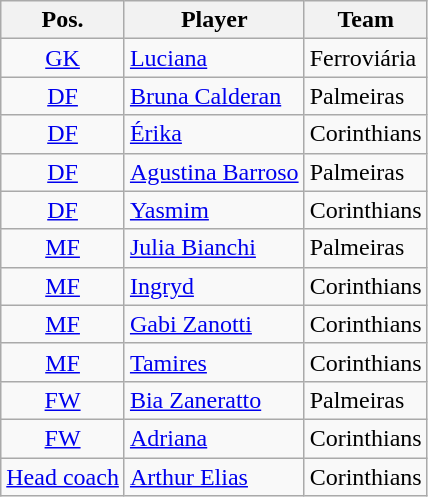<table class="wikitable">
<tr>
<th>Pos.</th>
<th>Player</th>
<th>Team</th>
</tr>
<tr>
<td style="text-align:center;" rowspan=><a href='#'>GK</a></td>
<td> <a href='#'>Luciana</a></td>
<td>Ferroviária</td>
</tr>
<tr>
<td style="text-align:center;" rowspan=><a href='#'>DF</a></td>
<td> <a href='#'>Bruna Calderan</a></td>
<td>Palmeiras</td>
</tr>
<tr>
<td style="text-align:center;" rowspan=><a href='#'>DF</a></td>
<td> <a href='#'>Érika</a></td>
<td>Corinthians</td>
</tr>
<tr>
<td style="text-align:center;" rowspan=><a href='#'>DF</a></td>
<td> <a href='#'>Agustina Barroso</a></td>
<td>Palmeiras</td>
</tr>
<tr>
<td style="text-align:center;" rowspan=><a href='#'>DF</a></td>
<td> <a href='#'>Yasmim</a></td>
<td>Corinthians</td>
</tr>
<tr>
<td style="text-align:center;" rowspan=><a href='#'>MF</a></td>
<td> <a href='#'>Julia Bianchi</a></td>
<td>Palmeiras</td>
</tr>
<tr>
<td style="text-align:center;" rowspan=><a href='#'>MF</a></td>
<td> <a href='#'>Ingryd</a></td>
<td>Corinthians</td>
</tr>
<tr>
<td style="text-align:center;" rowspan=><a href='#'>MF</a></td>
<td> <a href='#'>Gabi Zanotti</a></td>
<td>Corinthians</td>
</tr>
<tr>
<td style="text-align:center;" rowspan=><a href='#'>MF</a></td>
<td> <a href='#'>Tamires</a></td>
<td>Corinthians</td>
</tr>
<tr>
<td style="text-align:center;" rowspan=><a href='#'>FW</a></td>
<td> <a href='#'>Bia Zaneratto</a></td>
<td>Palmeiras</td>
</tr>
<tr>
<td style="text-align:center;" rowspan=><a href='#'>FW</a></td>
<td> <a href='#'>Adriana</a></td>
<td>Corinthians</td>
</tr>
<tr>
<td style="text-align:center;" rowspan=><a href='#'>Head coach</a></td>
<td> <a href='#'>Arthur Elias</a></td>
<td>Corinthians</td>
</tr>
</table>
